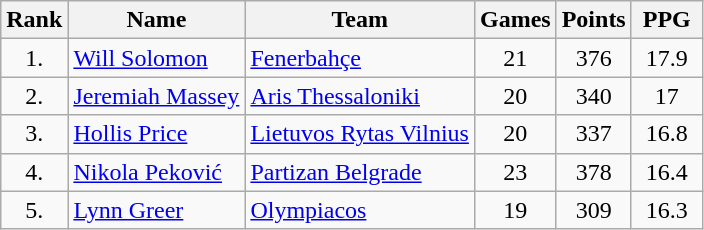<table class="wikitable" style="text-align: center;">
<tr>
<th>Rank</th>
<th>Name</th>
<th>Team</th>
<th>Games</th>
<th>Points</th>
<th width=40>PPG</th>
</tr>
<tr>
<td>1.</td>
<td align="left"> <a href='#'>Will Solomon</a></td>
<td align="left"> <a href='#'>Fenerbahçe</a></td>
<td>21</td>
<td>376</td>
<td>17.9</td>
</tr>
<tr>
<td>2.</td>
<td align="left"> <a href='#'>Jeremiah Massey</a></td>
<td align="left"> <a href='#'>Aris Thessaloniki</a></td>
<td>20</td>
<td>340</td>
<td>17</td>
</tr>
<tr>
<td>3.</td>
<td align="left"> <a href='#'>Hollis Price</a></td>
<td align="left"> <a href='#'>Lietuvos Rytas Vilnius</a></td>
<td>20</td>
<td>337</td>
<td>16.8</td>
</tr>
<tr>
<td>4.</td>
<td align="left"> <a href='#'>Nikola Peković</a></td>
<td align="left"> <a href='#'>Partizan Belgrade</a></td>
<td>23</td>
<td>378</td>
<td>16.4</td>
</tr>
<tr>
<td>5.</td>
<td align="left"> <a href='#'>Lynn Greer</a></td>
<td align="left"> <a href='#'>Olympiacos</a></td>
<td>19</td>
<td>309</td>
<td>16.3</td>
</tr>
</table>
